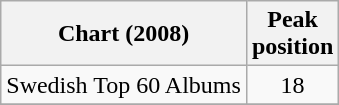<table class="wikitable sortable" border="1">
<tr>
<th scope="col">Chart (2008)</th>
<th scope="col">Peak<br>position</th>
</tr>
<tr>
<td>Swedish Top 60 Albums</td>
<td style="text-align:center;">18</td>
</tr>
<tr>
</tr>
</table>
